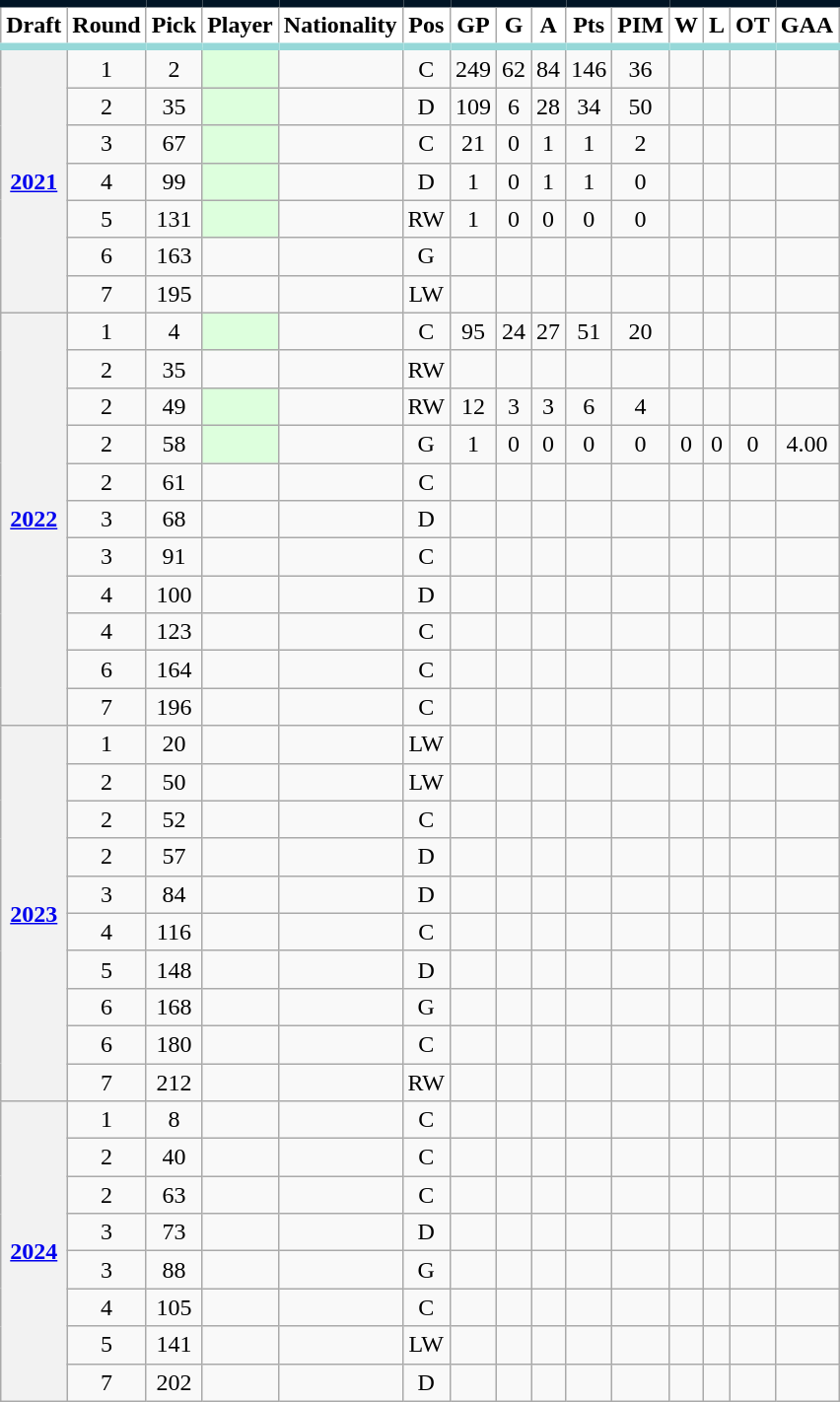<table class="wikitable sortable" style="text-align:center;">
<tr>
<th style="background-color:#FFFFFF; border-top:#001425 5px solid; border-bottom:#96D8D8 5px solid;"scope="col">Draft</th>
<th style="background-color:#FFFFFF; border-top:#001425 5px solid; border-bottom:#96D8D8 5px solid;"scope="col" data-sort-type="number">Round</th>
<th style="background-color:#FFFFFF; border-top:#001425 5px solid; border-bottom:#96D8D8 5px solid;"scope="col" data-sort-type="number">Pick</th>
<th style="background-color:#FFFFFF; border-top:#001425 5px solid; border-bottom:#96D8D8 5px solid;"scope="col">Player</th>
<th style="background-color:#FFFFFF; border-top:#001425 5px solid; border-bottom:#96D8D8 5px solid;"scope="col">Nationality</th>
<th style="background-color:#FFFFFF; border-top:#001425 5px solid; border-bottom:#96D8D8 5px solid;"scope="col">Pos</th>
<th style="background-color:#FFFFFF; border-top:#001425 5px solid; border-bottom:#96D8D8 5px solid;"scope="col" data-sort-type="number">GP</th>
<th style="background-color:#FFFFFF; border-top:#001425 5px solid; border-bottom:#96D8D8 5px solid;"scope="col" data-sort-type="number">G</th>
<th style="background-color:#FFFFFF; border-top:#001425 5px solid; border-bottom:#96D8D8 5px solid;"scope="col" data-sort-type="number">A</th>
<th style="background-color:#FFFFFF; border-top:#001425 5px solid; border-bottom:#96D8D8 5px solid;"scope="col" data-sort-type="number">Pts</th>
<th style="background-color:#FFFFFF; border-top:#001425 5px solid; border-bottom:#96D8D8 5px solid;"scope="col" data-sort-type="number">PIM</th>
<th style="background-color:#FFFFFF; border-top:#001425 5px solid; border-bottom:#96D8D8 5px solid;"scope="col" data-sort-type="number">W</th>
<th style="background-color:#FFFFFF; border-top:#001425 5px solid; border-bottom:#96D8D8 5px solid;"scope="col" data-sort-type="number">L</th>
<th style="background-color:#FFFFFF; border-top:#001425 5px solid; border-bottom:#96D8D8 5px solid;"scope="col" data-sort-type="number">OT</th>
<th style="background-color:#FFFFFF; border-top:#001425 5px solid; border-bottom:#96D8D8 5px solid;"scope="col" data-sort-type="number">GAA</th>
</tr>
<tr>
<th rowspan=7 scope="row"><a href='#'>2021</a></th>
<td>1</td>
<td>2</td>
<td align="left" bgcolor="#DDFFDD"></td>
<td align="left"></td>
<td>C</td>
<td>249</td>
<td>62</td>
<td>84</td>
<td>146</td>
<td>36</td>
<td></td>
<td></td>
<td></td>
<td></td>
</tr>
<tr>
<td>2</td>
<td>35</td>
<td align="left" bgcolor="DDFFDD"></td>
<td align="left"></td>
<td>D</td>
<td>109</td>
<td>6</td>
<td>28</td>
<td>34</td>
<td>50</td>
<td></td>
<td></td>
<td></td>
<td></td>
</tr>
<tr>
<td>3</td>
<td>67</td>
<td align="left" bgcolor="DDFFDD"></td>
<td align="left"></td>
<td>C</td>
<td>21</td>
<td>0</td>
<td>1</td>
<td>1</td>
<td>2</td>
<td></td>
<td></td>
<td></td>
<td></td>
</tr>
<tr>
<td>4</td>
<td>99</td>
<td align="left" bgcolor="DDFFDD"></td>
<td align="left"></td>
<td>D</td>
<td>1</td>
<td>0</td>
<td>1</td>
<td>1</td>
<td>0</td>
<td></td>
<td></td>
<td></td>
<td></td>
</tr>
<tr>
<td>5</td>
<td>131</td>
<td align="left" bgcolor="DDFFDD"></td>
<td align="left"></td>
<td>RW</td>
<td>1</td>
<td>0</td>
<td>0</td>
<td>0</td>
<td>0</td>
<td></td>
<td></td>
<td></td>
<td></td>
</tr>
<tr>
<td>6</td>
<td>163</td>
<td align="left"></td>
<td align="left"></td>
<td>G</td>
<td></td>
<td></td>
<td></td>
<td></td>
<td></td>
<td></td>
<td></td>
<td></td>
<td></td>
</tr>
<tr>
<td>7</td>
<td>195</td>
<td align="left"></td>
<td align="left"></td>
<td>LW</td>
<td></td>
<td></td>
<td></td>
<td></td>
<td></td>
<td></td>
<td></td>
<td></td>
<td></td>
</tr>
<tr>
<th rowspan=11 scope="row"><a href='#'>2022</a></th>
<td>1</td>
<td>4</td>
<td align="left" bgcolor="#DDFFDD"></td>
<td align="left"></td>
<td>C</td>
<td>95</td>
<td>24</td>
<td>27</td>
<td>51</td>
<td>20</td>
<td></td>
<td></td>
<td></td>
<td></td>
</tr>
<tr>
<td>2</td>
<td>35</td>
<td align="left"></td>
<td align="left"></td>
<td>RW</td>
<td></td>
<td></td>
<td></td>
<td></td>
<td></td>
<td></td>
<td></td>
<td></td>
<td></td>
</tr>
<tr>
<td>2</td>
<td>49</td>
<td align="left" bgcolor="#DDFFDD"></td>
<td align="left"></td>
<td>RW</td>
<td>12</td>
<td>3</td>
<td>3</td>
<td>6</td>
<td>4</td>
<td></td>
<td></td>
<td></td>
<td></td>
</tr>
<tr>
<td>2</td>
<td>58</td>
<td align="left" bgcolor="DDFFDD"></td>
<td align="left"></td>
<td>G</td>
<td>1</td>
<td>0</td>
<td>0</td>
<td>0</td>
<td>0</td>
<td>0</td>
<td>0</td>
<td>0</td>
<td>4.00</td>
</tr>
<tr>
<td>2</td>
<td>61</td>
<td align="left"></td>
<td align="left"></td>
<td>C</td>
<td></td>
<td></td>
<td></td>
<td></td>
<td></td>
<td></td>
<td></td>
<td></td>
<td></td>
</tr>
<tr>
<td>3</td>
<td>68</td>
<td align="left"></td>
<td align="left"></td>
<td>D</td>
<td></td>
<td></td>
<td></td>
<td></td>
<td></td>
<td></td>
<td></td>
<td></td>
<td></td>
</tr>
<tr>
<td>3</td>
<td>91</td>
<td align="left"></td>
<td align="left"></td>
<td>C</td>
<td></td>
<td></td>
<td></td>
<td></td>
<td></td>
<td></td>
<td></td>
<td></td>
<td></td>
</tr>
<tr>
<td>4</td>
<td>100</td>
<td align="left"></td>
<td align="left"></td>
<td>D</td>
<td></td>
<td></td>
<td></td>
<td></td>
<td></td>
<td></td>
<td></td>
<td></td>
<td></td>
</tr>
<tr>
<td>4</td>
<td>123</td>
<td align="left"></td>
<td align="left"></td>
<td>C</td>
<td></td>
<td></td>
<td></td>
<td></td>
<td></td>
<td></td>
<td></td>
<td></td>
<td></td>
</tr>
<tr>
<td>6</td>
<td>164</td>
<td align="left"></td>
<td align="left"></td>
<td>C</td>
<td></td>
<td></td>
<td></td>
<td></td>
<td></td>
<td></td>
<td></td>
<td></td>
<td></td>
</tr>
<tr>
<td>7</td>
<td>196</td>
<td align="left"></td>
<td align="left"></td>
<td>C</td>
<td></td>
<td></td>
<td></td>
<td></td>
<td></td>
<td></td>
<td></td>
<td></td>
<td></td>
</tr>
<tr>
<th rowspan=10 scope="row"><a href='#'>2023</a></th>
<td>1</td>
<td>20</td>
<td align="left"></td>
<td align="left"></td>
<td>LW</td>
<td></td>
<td></td>
<td></td>
<td></td>
<td></td>
<td></td>
<td></td>
<td></td>
<td></td>
</tr>
<tr>
<td>2</td>
<td>50</td>
<td align="left"></td>
<td align="left"></td>
<td>LW</td>
<td></td>
<td></td>
<td></td>
<td></td>
<td></td>
<td></td>
<td></td>
<td></td>
<td></td>
</tr>
<tr>
<td>2</td>
<td>52</td>
<td align="left"></td>
<td align="left"></td>
<td>C</td>
<td></td>
<td></td>
<td></td>
<td></td>
<td></td>
<td></td>
<td></td>
<td></td>
<td></td>
</tr>
<tr>
<td>2</td>
<td>57</td>
<td align="left"></td>
<td align="left"></td>
<td>D</td>
<td></td>
<td></td>
<td></td>
<td></td>
<td></td>
<td></td>
<td></td>
<td></td>
<td></td>
</tr>
<tr>
<td>3</td>
<td>84</td>
<td align="left"></td>
<td align="left"></td>
<td>D</td>
<td></td>
<td></td>
<td></td>
<td></td>
<td></td>
<td></td>
<td></td>
<td></td>
<td></td>
</tr>
<tr>
<td>4</td>
<td>116</td>
<td align="left"></td>
<td align="left"></td>
<td>C</td>
<td></td>
<td></td>
<td></td>
<td></td>
<td></td>
<td></td>
<td></td>
<td></td>
<td></td>
</tr>
<tr>
<td>5</td>
<td>148</td>
<td align="left"></td>
<td align="left"></td>
<td>D</td>
<td></td>
<td></td>
<td></td>
<td></td>
<td></td>
<td></td>
<td></td>
<td></td>
<td></td>
</tr>
<tr>
<td>6</td>
<td>168</td>
<td align="left"></td>
<td align="left"></td>
<td>G</td>
<td></td>
<td></td>
<td></td>
<td></td>
<td></td>
<td></td>
<td></td>
<td></td>
<td></td>
</tr>
<tr>
<td>6</td>
<td>180</td>
<td align="left"></td>
<td align="left"></td>
<td>C</td>
<td></td>
<td></td>
<td></td>
<td></td>
<td></td>
<td></td>
<td></td>
<td></td>
<td></td>
</tr>
<tr>
<td>7</td>
<td>212</td>
<td align="left"></td>
<td align="left"></td>
<td>RW</td>
<td></td>
<td></td>
<td></td>
<td></td>
<td></td>
<td></td>
<td></td>
<td></td>
<td></td>
</tr>
<tr>
<th rowspan=8 scope="row"><a href='#'>2024</a></th>
<td>1</td>
<td>8</td>
<td align="left"></td>
<td align="left"></td>
<td>C</td>
<td></td>
<td></td>
<td></td>
<td></td>
<td></td>
<td></td>
<td></td>
<td></td>
<td></td>
</tr>
<tr>
<td>2</td>
<td>40</td>
<td align="left"></td>
<td align="left"></td>
<td>C</td>
<td></td>
<td></td>
<td></td>
<td></td>
<td></td>
<td></td>
<td></td>
<td></td>
<td></td>
</tr>
<tr>
<td>2</td>
<td>63</td>
<td align="left"></td>
<td align="left"></td>
<td>C</td>
<td></td>
<td></td>
<td></td>
<td></td>
<td></td>
<td></td>
<td></td>
<td></td>
<td></td>
</tr>
<tr>
<td>3</td>
<td>73</td>
<td align="left"></td>
<td align="left"></td>
<td>D</td>
<td></td>
<td></td>
<td></td>
<td></td>
<td></td>
<td></td>
<td></td>
<td></td>
<td></td>
</tr>
<tr>
<td>3</td>
<td>88</td>
<td align="left"></td>
<td align="left"></td>
<td>G</td>
<td></td>
<td></td>
<td></td>
<td></td>
<td></td>
<td></td>
<td></td>
<td></td>
<td></td>
</tr>
<tr>
<td>4</td>
<td>105</td>
<td align="left"></td>
<td align="left"></td>
<td>C</td>
<td></td>
<td></td>
<td></td>
<td></td>
<td></td>
<td></td>
<td></td>
<td></td>
<td></td>
</tr>
<tr>
<td>5</td>
<td>141</td>
<td align="left"></td>
<td align="left"></td>
<td>LW</td>
<td></td>
<td></td>
<td></td>
<td></td>
<td></td>
<td></td>
<td></td>
<td></td>
<td></td>
</tr>
<tr>
<td>7</td>
<td>202</td>
<td align="left"></td>
<td align="left"></td>
<td>D</td>
<td></td>
<td></td>
<td></td>
<td></td>
<td></td>
<td></td>
<td></td>
<td></td>
<td></td>
</tr>
</table>
